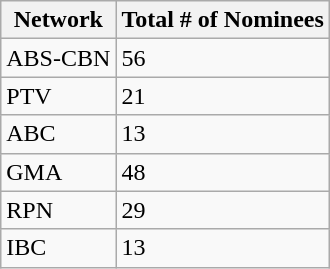<table class="wikitable sortable">
<tr>
<th>Network</th>
<th>Total # of Nominees</th>
</tr>
<tr>
<td>ABS-CBN</td>
<td>56</td>
</tr>
<tr>
<td>PTV</td>
<td>21</td>
</tr>
<tr>
<td>ABC</td>
<td>13</td>
</tr>
<tr>
<td>GMA</td>
<td>48</td>
</tr>
<tr>
<td>RPN</td>
<td>29</td>
</tr>
<tr>
<td>IBC</td>
<td>13</td>
</tr>
</table>
